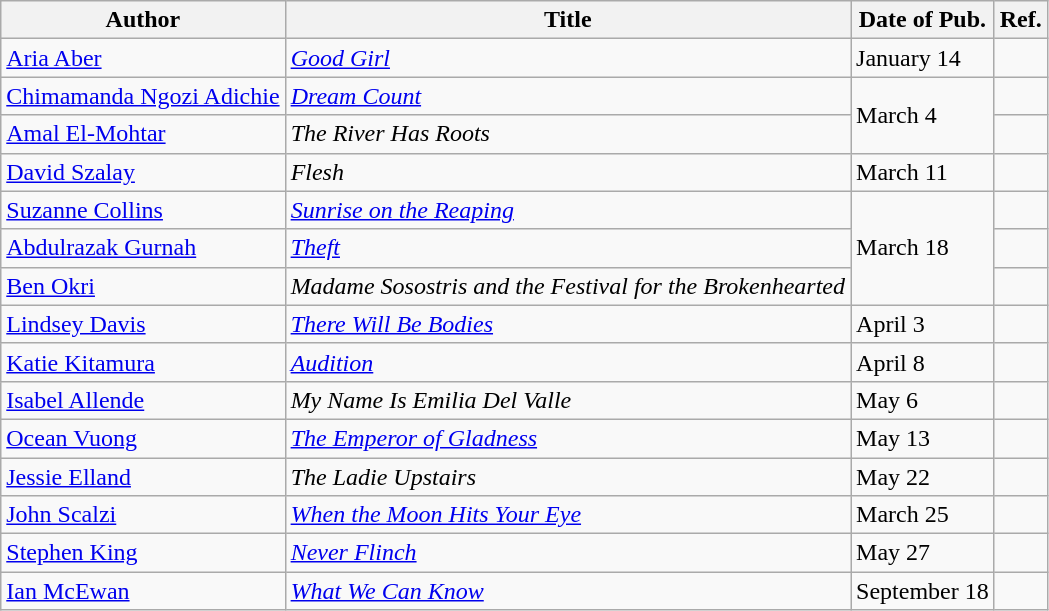<table class="wikitable sortable">
<tr>
<th>Author</th>
<th>Title</th>
<th>Date of Pub.</th>
<th>Ref.</th>
</tr>
<tr>
<td><a href='#'>Aria Aber</a></td>
<td><em><a href='#'>Good Girl</a></em></td>
<td>January 14</td>
<td></td>
</tr>
<tr>
<td><a href='#'>Chimamanda Ngozi Adichie</a></td>
<td><em><a href='#'>Dream Count</a></em></td>
<td rowspan=2>March 4</td>
<td></td>
</tr>
<tr>
<td><a href='#'>Amal El-Mohtar</a></td>
<td><em>The River Has Roots</em></td>
<td></td>
</tr>
<tr>
<td><a href='#'>David Szalay</a></td>
<td><em>Flesh</em></td>
<td>March 11</td>
<td></td>
</tr>
<tr>
<td><a href='#'>Suzanne Collins</a></td>
<td><em><a href='#'>Sunrise on the Reaping</a></em></td>
<td rowspan=3>March 18</td>
<td></td>
</tr>
<tr>
<td><a href='#'>Abdulrazak Gurnah</a></td>
<td><em><a href='#'>Theft</a></em></td>
<td></td>
</tr>
<tr>
<td><a href='#'>Ben Okri</a></td>
<td><em>Madame Sosostris and the Festival for the Brokenhearted</em></td>
<td></td>
</tr>
<tr>
<td><a href='#'>Lindsey Davis</a></td>
<td><em><a href='#'>There Will Be Bodies</a></em></td>
<td>April 3</td>
<td></td>
</tr>
<tr>
<td><a href='#'>Katie Kitamura</a></td>
<td><em><a href='#'>Audition</a></em></td>
<td>April 8</td>
<td></td>
</tr>
<tr>
<td><a href='#'>Isabel Allende</a></td>
<td><em>My Name Is Emilia Del Valle</em></td>
<td>May 6</td>
<td></td>
</tr>
<tr>
<td><a href='#'>Ocean Vuong</a></td>
<td><em><a href='#'>The Emperor of Gladness</a></em></td>
<td>May 13</td>
<td></td>
</tr>
<tr>
<td><a href='#'>Jessie Elland</a></td>
<td><em>The Ladie Upstairs</em></td>
<td>May 22</td>
<td></td>
</tr>
<tr>
<td><a href='#'>John Scalzi</a></td>
<td><em><a href='#'>When the Moon Hits Your Eye</a></em></td>
<td>March 25</td>
<td></td>
</tr>
<tr>
<td><a href='#'>Stephen King</a></td>
<td><em><a href='#'>Never Flinch</a></em></td>
<td>May 27</td>
<td></td>
</tr>
<tr>
<td><a href='#'>Ian McEwan</a></td>
<td><em><a href='#'>What We Can Know</a></em></td>
<td>September 18</td>
<td></td>
</tr>
</table>
